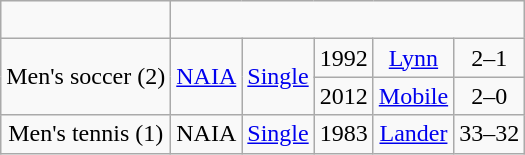<table class="wikitable" style="text-align:center">
<tr>
<td><br></td>
</tr>
<tr align="center">
<td rowspan="2">Men's soccer (2)</td>
<td rowspan="2"><a href='#'>NAIA</a></td>
<td rowspan="2"><a href='#'>Single</a></td>
<td>1992</td>
<td><a href='#'>Lynn</a></td>
<td>2–1</td>
</tr>
<tr align="center">
<td>2012</td>
<td><a href='#'>Mobile</a></td>
<td>2–0</td>
</tr>
<tr align="center">
<td rowspan="1">Men's tennis (1)</td>
<td rowspan="1">NAIA</td>
<td rowspan="1"><a href='#'>Single</a></td>
<td>1983</td>
<td><a href='#'>Lander</a></td>
<td>33–32</td>
</tr>
</table>
